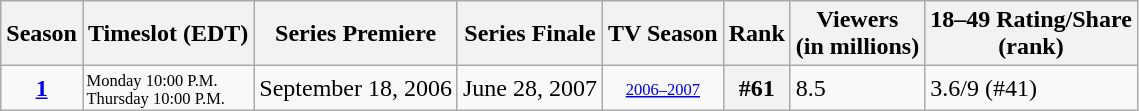<table class="wikitable">
<tr>
<th>Season</th>
<th>Timeslot (EDT)</th>
<th>Series Premiere</th>
<th>Series Finale</th>
<th>TV Season</th>
<th>Rank</th>
<th>Viewers<br>(in millions)</th>
<th>18–49 Rating/Share<br>(rank)</th>
</tr>
<tr style="background-color:#F9F9F9">
<th style="background:#f9f9f9;text-align:center;"><a href='#'>1</a></th>
<th style="background:#f9f9f9;font-size:11px;font-weight:normal;text-align:left;line-height:110%;">Monday 10:00 P.M. <br>Thursday 10:00 P.M. </th>
<td>September 18, 2006</td>
<td>June 28, 2007</td>
<td style="font-size:11px;text-align:center;"><a href='#'>2006–2007</a></td>
<th style="text-align:center">#61</th>
<td>8.5</td>
<td>3.6/9 (#41)</td>
</tr>
</table>
